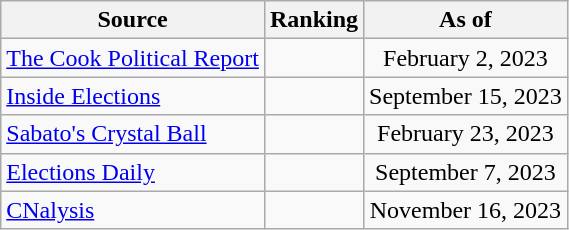<table class="wikitable" style="text-align:center">
<tr>
<th>Source</th>
<th>Ranking</th>
<th>As of</th>
</tr>
<tr>
<td align=left><a href='#'>The Cook Political Report</a></td>
<td></td>
<td>February 2, 2023</td>
</tr>
<tr>
<td align=left><a href='#'>Inside Elections</a></td>
<td></td>
<td>September 15, 2023</td>
</tr>
<tr>
<td align=left><a href='#'>Sabato's Crystal Ball</a></td>
<td></td>
<td>February 23, 2023</td>
</tr>
<tr>
<td align=left><a href='#'>Elections Daily</a></td>
<td></td>
<td>September 7, 2023</td>
</tr>
<tr>
<td align=left><a href='#'>CNalysis</a></td>
<td></td>
<td>November 16, 2023</td>
</tr>
</table>
